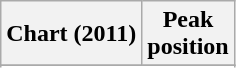<table class="wikitable sortable">
<tr>
<th>Chart (2011)</th>
<th>Peak<br>position</th>
</tr>
<tr>
</tr>
<tr>
</tr>
</table>
